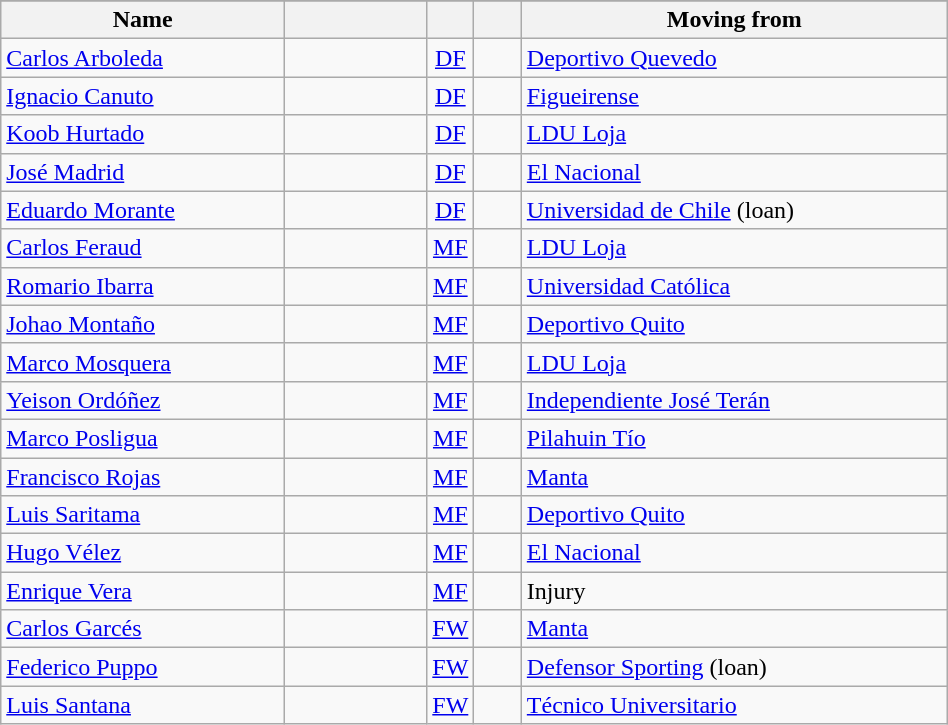<table class="wikitable" style="text-align: center; width:50%">
<tr>
</tr>
<tr>
<th width=30% align="center">Name</th>
<th width=15% align="center"></th>
<th width=5% align="center"></th>
<th width=5% align="center"></th>
<th width=45% align="center">Moving from</th>
</tr>
<tr>
<td align=left><a href='#'>Carlos Arboleda</a></td>
<td></td>
<td><a href='#'>DF</a></td>
<td></td>
<td align=left><a href='#'>Deportivo Quevedo</a> </td>
</tr>
<tr>
<td align=left><a href='#'>Ignacio Canuto</a></td>
<td></td>
<td><a href='#'>DF</a></td>
<td></td>
<td align=left><a href='#'>Figueirense</a> </td>
</tr>
<tr>
<td align=left><a href='#'>Koob Hurtado</a></td>
<td></td>
<td><a href='#'>DF</a></td>
<td></td>
<td align=left><a href='#'>LDU Loja</a> </td>
</tr>
<tr>
<td align=left><a href='#'>José Madrid</a></td>
<td></td>
<td><a href='#'>DF</a></td>
<td></td>
<td align=left><a href='#'>El Nacional</a> </td>
</tr>
<tr>
<td align=left><a href='#'>Eduardo Morante</a></td>
<td></td>
<td><a href='#'>DF</a></td>
<td></td>
<td align=left><a href='#'>Universidad de Chile</a>  (loan)</td>
</tr>
<tr>
<td align=left><a href='#'>Carlos Feraud</a></td>
<td></td>
<td><a href='#'>MF</a></td>
<td></td>
<td align=left><a href='#'>LDU Loja</a> </td>
</tr>
<tr>
<td align=left><a href='#'>Romario Ibarra</a></td>
<td></td>
<td><a href='#'>MF</a></td>
<td></td>
<td align=left><a href='#'>Universidad Católica</a> </td>
</tr>
<tr>
<td align=left><a href='#'>Johao Montaño</a></td>
<td></td>
<td><a href='#'>MF</a></td>
<td></td>
<td align=left><a href='#'>Deportivo Quito</a> </td>
</tr>
<tr>
<td align=left><a href='#'>Marco Mosquera</a></td>
<td></td>
<td><a href='#'>MF</a></td>
<td></td>
<td align=left><a href='#'>LDU Loja</a> </td>
</tr>
<tr>
<td align=left><a href='#'>Yeison Ordóñez</a></td>
<td></td>
<td><a href='#'>MF</a></td>
<td></td>
<td align=left><a href='#'>Independiente José Terán</a> </td>
</tr>
<tr>
<td align=left><a href='#'>Marco Posligua</a></td>
<td></td>
<td><a href='#'>MF</a></td>
<td></td>
<td align=left><a href='#'>Pilahuin Tío</a> </td>
</tr>
<tr>
<td align=left><a href='#'>Francisco Rojas</a></td>
<td></td>
<td><a href='#'>MF</a></td>
<td></td>
<td align=left><a href='#'>Manta</a> </td>
</tr>
<tr>
<td align=left><a href='#'>Luis Saritama</a></td>
<td></td>
<td><a href='#'>MF</a></td>
<td></td>
<td align=left><a href='#'>Deportivo Quito</a> </td>
</tr>
<tr>
<td align=left><a href='#'>Hugo Vélez</a></td>
<td></td>
<td><a href='#'>MF</a></td>
<td></td>
<td align=left><a href='#'>El Nacional</a> </td>
</tr>
<tr>
<td align=left><a href='#'>Enrique Vera</a></td>
<td></td>
<td><a href='#'>MF</a></td>
<td></td>
<td align=left>Injury</td>
</tr>
<tr>
<td align=left><a href='#'>Carlos Garcés</a></td>
<td></td>
<td><a href='#'>FW</a></td>
<td></td>
<td align=left><a href='#'>Manta</a> </td>
</tr>
<tr>
<td align=left><a href='#'>Federico Puppo</a></td>
<td></td>
<td><a href='#'>FW</a></td>
<td></td>
<td align=left><a href='#'>Defensor Sporting</a>  (loan)</td>
</tr>
<tr>
<td align=left><a href='#'>Luis Santana</a></td>
<td></td>
<td><a href='#'>FW</a></td>
<td></td>
<td align=left><a href='#'>Técnico Universitario</a> </td>
</tr>
</table>
